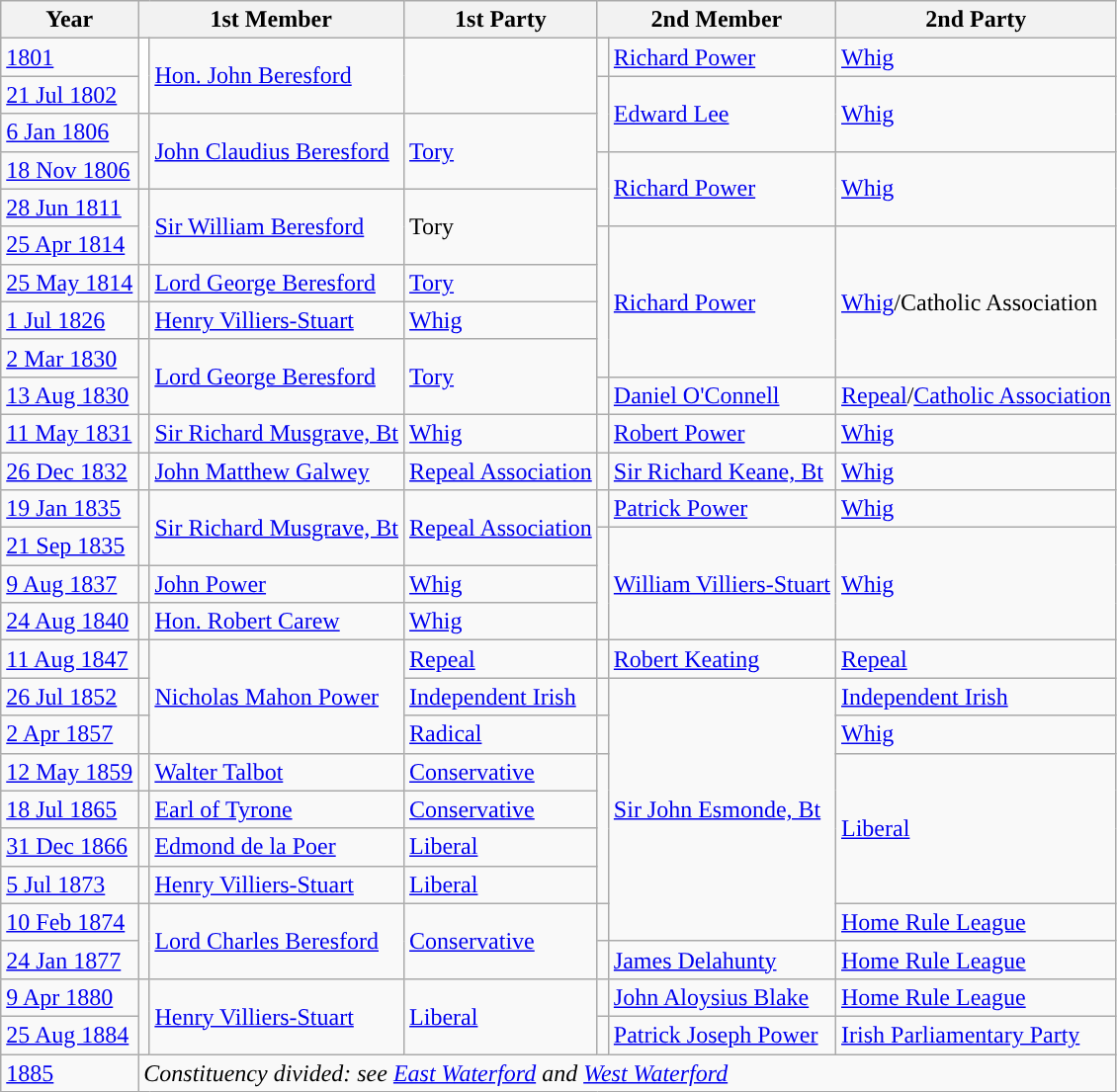<table class="wikitable">
<tr>
<th>Year</th>
<th colspan="2">1st Member</th>
<th>1st Party</th>
<th colspan="2">2nd Member</th>
<th>2nd Party</th>
</tr>
<tr>
<td><a href='#'>1801</a></td>
<td rowspan="2" style="color:inherit;background-color: white"></td>
<td rowspan="2"><a href='#'>Hon. John Beresford</a>	</td>
<td rowspan="2"></td>
<td style="color:inherit;background-color: "></td>
<td><a href='#'>Richard Power</a>    </td>
<td><a href='#'>Whig</a></td>
</tr>
<tr>
<td><a href='#'>21 Jul 1802</a></td>
<td rowspan="2" style="color:inherit;background-color: "></td>
<td rowspan="2"><a href='#'>Edward Lee</a> 	</td>
<td rowspan="2"><a href='#'>Whig</a></td>
</tr>
<tr>
<td><a href='#'>6 Jan 1806</a></td>
<td rowspan="2" style="color:inherit;background-color: "></td>
<td rowspan="2"><a href='#'>John Claudius Beresford</a> 	</td>
<td rowspan="2"><a href='#'>Tory</a></td>
</tr>
<tr>
<td><a href='#'>18 Nov 1806</a></td>
<td rowspan="2" style="color:inherit;background-color: "></td>
<td rowspan="2"><a href='#'>Richard Power</a> 	    </td>
<td rowspan="2"><a href='#'>Whig</a></td>
</tr>
<tr>
<td><a href='#'>28 Jun 1811</a></td>
<td rowspan="2" style="color:inherit;background-color: "></td>
<td rowspan="2"><a href='#'>Sir William Beresford</a>  </td>
<td rowspan="2">Tory</td>
</tr>
<tr>
<td><a href='#'>25 Apr 1814</a></td>
<td rowspan="4" style="color:inherit;background-color: "></td>
<td rowspan="4"><a href='#'>Richard Power</a>	    </td>
<td rowspan="4"><a href='#'>Whig</a>/Catholic Association</td>
</tr>
<tr>
<td><a href='#'>25 May 1814</a></td>
<td style="color:inherit;background-color: "></td>
<td><a href='#'>Lord George Beresford</a>	</td>
<td><a href='#'>Tory</a></td>
</tr>
<tr>
<td><a href='#'>1 Jul 1826</a></td>
<td style="color:inherit;background-color: "></td>
<td><a href='#'>Henry Villiers-Stuart</a> 	</td>
<td><a href='#'>Whig</a></td>
</tr>
<tr>
<td><a href='#'>2 Mar 1830</a></td>
<td rowspan="2" style="color:inherit;background-color: "></td>
<td rowspan="2"><a href='#'>Lord George Beresford</a> </td>
<td rowspan="2"><a href='#'>Tory</a></td>
</tr>
<tr>
<td><a href='#'>13 Aug 1830</a></td>
<td style="color:inherit;background-color: "></td>
<td><a href='#'>Daniel O'Connell</a>	</td>
<td><a href='#'>Repeal</a>/<a href='#'>Catholic Association</a></td>
</tr>
<tr>
<td><a href='#'>11 May 1831</a></td>
<td style="color:inherit;background-color: "></td>
<td><a href='#'>Sir Richard Musgrave, Bt</a>	</td>
<td><a href='#'>Whig</a></td>
<td style="color:inherit;background-color: "></td>
<td><a href='#'>Robert Power</a>	</td>
<td><a href='#'>Whig</a></td>
</tr>
<tr>
<td><a href='#'>26 Dec 1832</a></td>
<td style="color:inherit;background-color: "></td>
<td><a href='#'>John Matthew Galwey</a>	</td>
<td><a href='#'>Repeal Association</a></td>
<td style="color:inherit;background-color: "></td>
<td><a href='#'>Sir Richard Keane, Bt</a>	</td>
<td><a href='#'>Whig</a></td>
</tr>
<tr>
<td><a href='#'>19 Jan 1835</a></td>
<td rowspan="2" style="color:inherit;background-color: "></td>
<td rowspan="2"><a href='#'>Sir Richard Musgrave, Bt</a>	 </td>
<td rowspan="2"><a href='#'>Repeal Association</a></td>
<td style="color:inherit;background-color: "></td>
<td><a href='#'>Patrick Power</a>	</td>
<td><a href='#'>Whig</a></td>
</tr>
<tr>
<td><a href='#'>21 Sep 1835</a></td>
<td rowspan="3" style="color:inherit;background-color: "></td>
<td rowspan="3"><a href='#'>William Villiers-Stuart</a>	</td>
<td rowspan="3"><a href='#'>Whig</a></td>
</tr>
<tr>
<td><a href='#'>9 Aug 1837</a></td>
<td style="color:inherit;background-color: "></td>
<td><a href='#'>John Power</a>	 </td>
<td><a href='#'>Whig</a></td>
</tr>
<tr>
<td><a href='#'>24 Aug 1840</a></td>
<td style="color:inherit;background-color: "></td>
<td><a href='#'>Hon. Robert Carew</a> </td>
<td><a href='#'>Whig</a></td>
</tr>
<tr>
<td><a href='#'>11 Aug 1847</a></td>
<td rowspan="1" style="color:inherit;background-color: "></td>
<td rowspan="3"><a href='#'>Nicholas Mahon Power</a>  </td>
<td rowspan="1"><a href='#'>Repeal</a></td>
<td style="color:inherit;background-color: "></td>
<td><a href='#'>Robert Keating</a></td>
<td><a href='#'>Repeal</a></td>
</tr>
<tr>
<td><a href='#'>26 Jul 1852</a></td>
<td style="color:inherit;background-color: "></td>
<td><a href='#'>Independent Irish</a></td>
<td style="color:inherit;background-color: "></td>
<td rowspan="7"><a href='#'>Sir John Esmonde, Bt</a>	</td>
<td><a href='#'>Independent Irish</a></td>
</tr>
<tr>
<td><a href='#'>2 Apr 1857</a></td>
<td style="color:inherit;background-color: "></td>
<td><a href='#'>Radical</a></td>
<td style="color:inherit;background-color: "></td>
<td><a href='#'>Whig</a></td>
</tr>
<tr>
<td><a href='#'>12 May 1859</a></td>
<td style="color:inherit;background-color: "></td>
<td><a href='#'>Walter Talbot</a>	</td>
<td><a href='#'>Conservative</a></td>
<td rowspan="4" style="color:inherit;background-color: "></td>
<td rowspan="4"><a href='#'>Liberal</a></td>
</tr>
<tr>
<td><a href='#'>18 Jul 1865</a></td>
<td style="color:inherit;background-color: "></td>
<td><a href='#'>Earl of Tyrone</a> 	</td>
<td><a href='#'>Conservative</a></td>
</tr>
<tr>
<td><a href='#'>31 Dec 1866</a></td>
<td style="color:inherit;background-color: "></td>
<td><a href='#'>Edmond de la Poer</a>	</td>
<td><a href='#'>Liberal</a></td>
</tr>
<tr>
<td><a href='#'>5 Jul 1873</a></td>
<td style="color:inherit;background-color: "></td>
<td><a href='#'>Henry Villiers-Stuart</a>	      </td>
<td><a href='#'>Liberal</a></td>
</tr>
<tr>
<td><a href='#'>10 Feb 1874</a></td>
<td rowspan="2" style="color:inherit;background-color: "></td>
<td rowspan="2"><a href='#'>Lord Charles Beresford</a></td>
<td rowspan="2"><a href='#'>Conservative</a></td>
<td style="color:inherit;background-color: "></td>
<td><a href='#'>Home Rule League</a></td>
</tr>
<tr>
<td><a href='#'>24 Jan 1877</a></td>
<td style="color:inherit;background-color: "></td>
<td><a href='#'>James Delahunty</a>	       </td>
<td><a href='#'>Home Rule League</a></td>
</tr>
<tr>
<td><a href='#'>9 Apr 1880</a></td>
<td rowspan="2" style="color:inherit;background-color: "></td>
<td rowspan="2"><a href='#'>Henry Villiers-Stuart</a> 	</td>
<td rowspan="2"><a href='#'>Liberal</a></td>
<td style="color:inherit;background-color: "></td>
<td><a href='#'>John Aloysius Blake</a>	       </td>
<td><a href='#'>Home Rule League</a></td>
</tr>
<tr>
<td><a href='#'>25 Aug 1884</a></td>
<td style="color:inherit;background-color: "></td>
<td><a href='#'>Patrick Joseph Power</a></td>
<td><a href='#'>Irish Parliamentary Party</a></td>
</tr>
<tr>
<td><a href='#'>1885</a></td>
<td colspan="6"><em>Constituency divided: see <a href='#'>East Waterford</a> and <a href='#'>West Waterford</a></em></td>
</tr>
</table>
